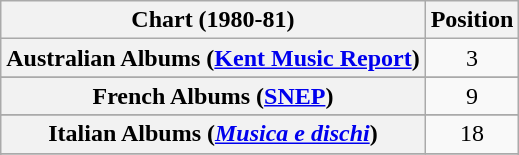<table class="wikitable sortable plainrowheaders" style="text-align:center;">
<tr>
<th>Chart (1980-81)</th>
<th>Position</th>
</tr>
<tr>
<th scope="row">Australian Albums (<a href='#'>Kent Music Report</a>)</th>
<td>3</td>
</tr>
<tr>
</tr>
<tr>
</tr>
<tr>
</tr>
<tr>
<th scope="row">French Albums (<a href='#'>SNEP</a>)</th>
<td align="center">9</td>
</tr>
<tr>
</tr>
<tr>
<th scope="row">Italian Albums (<em><a href='#'>Musica e dischi</a></em>)</th>
<td style="text-align:center;">18</td>
</tr>
<tr>
</tr>
<tr>
</tr>
<tr>
</tr>
<tr>
</tr>
<tr>
</tr>
</table>
